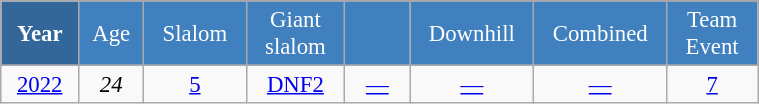<table class="wikitable" style="font-size:95%; text-align:center; border:grey solid 1px; border-collapse:collapse;" width="40%">
<tr style="background-color:#369; color:white;">
<td rowspan="2" colspan="1" width="4%"><strong>Year</strong></td>
</tr>
<tr style="background-color:#4180be; color:white;">
<td width="3%">Age</td>
<td width="5%">Slalom</td>
<td width="5%">Giant<br>slalom</td>
<td width="5%"></td>
<td width="5%">Downhill</td>
<td width="5%">Combined</td>
<td width="5%">Team Event</td>
</tr>
<tr style="background-color:#8CB2D8; color:white;">
</tr>
<tr>
<td><a href='#'>2022</a></td>
<td><em>24</em></td>
<td><a href='#'>5</a></td>
<td><a href='#'>DNF2</a></td>
<td><a href='#'>—</a></td>
<td><a href='#'>—</a></td>
<td><a href='#'>—</a></td>
<td><a href='#'>7</a></td>
</tr>
</table>
